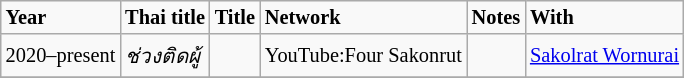<table class="wikitable" style="font-size: 85%;">
<tr>
<td><strong>Year</strong></td>
<td><strong>Thai title</strong></td>
<td><strong>Title</strong></td>
<td><strong>Network</strong></td>
<td><strong>Notes</strong></td>
<td><strong>With</strong></td>
</tr>
<tr>
<td rowspan="1">2020–present</td>
<td><em>ช่วงติดผู้</em></td>
<td><em> </em></td>
<td>YouTube:Four Sakonrut</td>
<td></td>
<td><a href='#'>Sakolrat Wornurai</a></td>
</tr>
<tr>
</tr>
</table>
